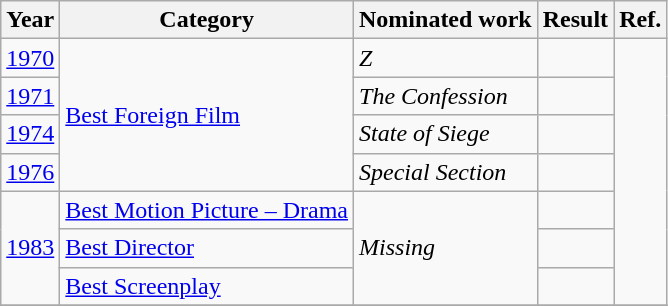<table class="wikitable sortable">
<tr>
<th>Year</th>
<th>Category</th>
<th>Nominated work</th>
<th>Result</th>
<th>Ref.</th>
</tr>
<tr>
<td><a href='#'>1970</a></td>
<td rowspan="4"><a href='#'>Best Foreign Film</a></td>
<td><em>Z</em></td>
<td></td>
<td rowspan="7"></td>
</tr>
<tr>
<td><a href='#'>1971</a></td>
<td><em>The Confession</em></td>
<td></td>
</tr>
<tr>
<td><a href='#'>1974</a></td>
<td><em>State of Siege</em></td>
<td></td>
</tr>
<tr>
<td><a href='#'>1976</a></td>
<td><em>Special Section</em></td>
<td></td>
</tr>
<tr>
<td rowspan="3"><a href='#'>1983</a></td>
<td><a href='#'>Best Motion Picture – Drama</a></td>
<td rowspan="3"><em>Missing</em></td>
<td></td>
</tr>
<tr>
<td><a href='#'>Best Director</a></td>
<td></td>
</tr>
<tr>
<td><a href='#'>Best Screenplay</a></td>
<td></td>
</tr>
<tr>
</tr>
</table>
